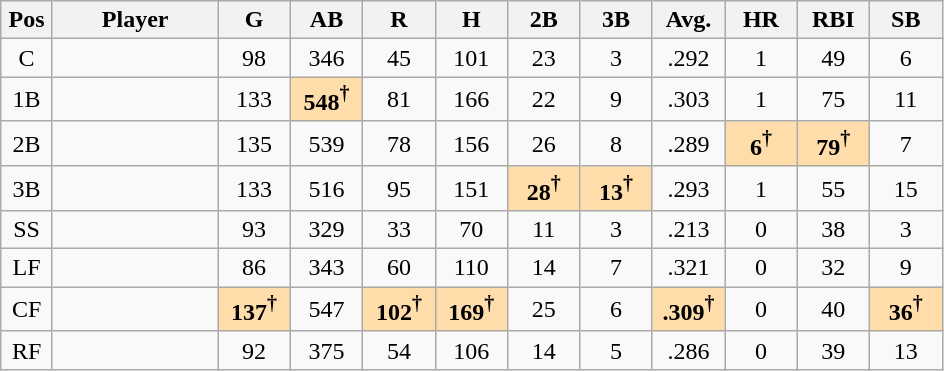<table class="wikitable sortable">
<tr>
<th bgcolor="#DDDDFF" width="5%">Pos</th>
<th bgcolor="#DDDDFF" width="16%">Player</th>
<th bgcolor="#DDDDFF" width="7%">G</th>
<th bgcolor="#DDDDFF" width="7%">AB</th>
<th bgcolor="#DDDDFF" width="7%">R</th>
<th bgcolor="#DDDDFF" width="7%">H</th>
<th bgcolor="#DDDDFF" width="7%">2B</th>
<th bgcolor="#DDDDFF" width="7%">3B</th>
<th bgcolor="#DDDDFF" width="7%">Avg.</th>
<th bgcolor="#DDDDFF" width="7%">HR</th>
<th bgcolor="#DDDDFF" width="7%">RBI</th>
<th bgcolor="#DDDDFF" width="7%">SB</th>
</tr>
<tr align="center">
<td>C</td>
<td></td>
<td>98</td>
<td>346</td>
<td>45</td>
<td>101</td>
<td>23</td>
<td>3</td>
<td>.292</td>
<td>1</td>
<td>49</td>
<td>6</td>
</tr>
<tr align="center">
<td>1B</td>
<td></td>
<td>133</td>
<td bgcolor="#ffddaa"><strong>548<sup>†</sup></strong></td>
<td>81</td>
<td>166</td>
<td>22</td>
<td>9</td>
<td>.303</td>
<td>1</td>
<td>75</td>
<td>11</td>
</tr>
<tr align="center">
<td>2B</td>
<td></td>
<td>135</td>
<td>539</td>
<td>78</td>
<td>156</td>
<td>26</td>
<td>8</td>
<td>.289</td>
<td bgcolor="#ffddaa"><strong>6<sup>†</sup></strong></td>
<td bgcolor="#ffddaa"><strong>79<sup>†</sup></strong></td>
<td>7</td>
</tr>
<tr align="center">
<td>3B</td>
<td></td>
<td>133</td>
<td>516</td>
<td>95</td>
<td>151</td>
<td bgcolor="#ffddaa"><strong>28<sup>†</sup></strong></td>
<td bgcolor="#ffddaa"><strong>13<sup>†</sup></strong></td>
<td>.293</td>
<td>1</td>
<td>55</td>
<td>15</td>
</tr>
<tr align="center">
<td>SS</td>
<td></td>
<td>93</td>
<td>329</td>
<td>33</td>
<td>70</td>
<td>11</td>
<td>3</td>
<td>.213</td>
<td>0</td>
<td>38</td>
<td>3</td>
</tr>
<tr align="center">
<td>LF</td>
<td></td>
<td>86</td>
<td>343</td>
<td>60</td>
<td>110</td>
<td>14</td>
<td>7</td>
<td>.321</td>
<td>0</td>
<td>32</td>
<td>9</td>
</tr>
<tr align="center">
<td>CF</td>
<td></td>
<td bgcolor="#ffddaa"><strong>137<sup>†</sup></strong></td>
<td>547</td>
<td bgcolor="#ffddaa"><strong>102<sup>†</sup></strong></td>
<td bgcolor="#ffddaa"><strong>169<sup>†</sup></strong></td>
<td>25</td>
<td>6</td>
<td bgcolor="#ffddaa"><strong>.309<sup>†</sup></strong></td>
<td>0</td>
<td>40</td>
<td bgcolor="#ffddaa"><strong>36<sup>†</sup></strong></td>
</tr>
<tr align="center">
<td>RF</td>
<td></td>
<td>92</td>
<td>375</td>
<td>54</td>
<td>106</td>
<td>14</td>
<td>5</td>
<td>.286</td>
<td>0</td>
<td>39</td>
<td>13</td>
</tr>
</table>
